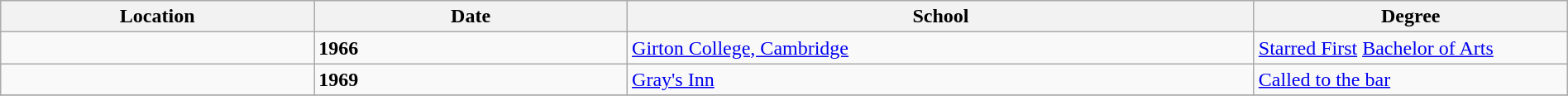<table class="wikitable" style="width:100%;">
<tr>
<th style="width:20%;">Location</th>
<th style="width:20%;">Date</th>
<th style="width:40%;">School</th>
<th style="width:20%;">Degree</th>
</tr>
<tr>
<td></td>
<td><strong>1966</strong></td>
<td><a href='#'>Girton College, Cambridge</a></td>
<td><a href='#'>Starred First</a> <a href='#'>Bachelor of Arts</a></td>
</tr>
<tr>
<td></td>
<td><strong>1969</strong></td>
<td><a href='#'>Gray's Inn</a></td>
<td><a href='#'>Called to the bar</a></td>
</tr>
<tr>
</tr>
</table>
